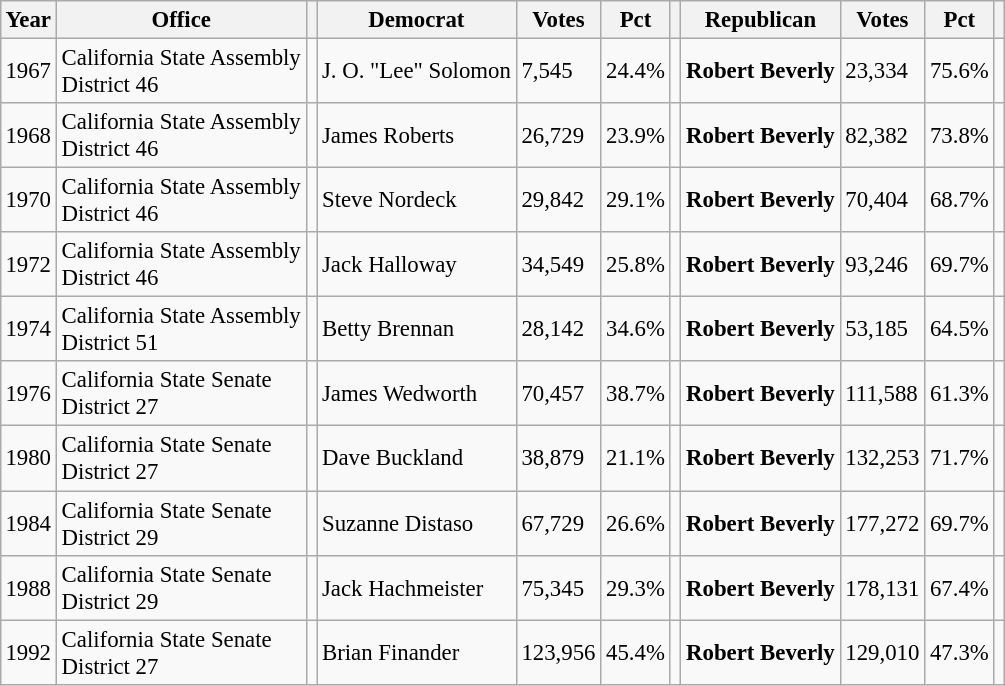<table class="wikitable" style="margin:0.5em ; font-size:95%">
<tr>
<th>Year</th>
<th>Office</th>
<th></th>
<th>Democrat</th>
<th>Votes</th>
<th>Pct</th>
<th></th>
<th>Republican</th>
<th>Votes</th>
<th>Pct</th>
<th></th>
</tr>
<tr>
<td>1967</td>
<td>California State Assembly<br> District 46</td>
<td></td>
<td>J. O. "Lee" Solomon</td>
<td>7,545</td>
<td>24.4%</td>
<td></td>
<td><strong>Robert Beverly</strong></td>
<td>23,334</td>
<td>75.6%</td>
<td></td>
</tr>
<tr>
<td>1968</td>
<td>California State Assembly<br> District 46</td>
<td></td>
<td>James Roberts</td>
<td>26,729</td>
<td>23.9%</td>
<td></td>
<td><strong>Robert Beverly</strong></td>
<td>82,382</td>
<td>73.8%</td>
<td></td>
</tr>
<tr>
<td>1970</td>
<td>California State Assembly<br> District 46</td>
<td></td>
<td>Steve Nordeck</td>
<td>29,842</td>
<td>29.1%</td>
<td></td>
<td><strong>Robert Beverly</strong></td>
<td>70,404</td>
<td>68.7%</td>
<td></td>
</tr>
<tr>
<td>1972</td>
<td>California State Assembly<br> District 46</td>
<td></td>
<td>Jack Halloway</td>
<td>34,549</td>
<td>25.8%</td>
<td></td>
<td><strong>Robert Beverly</strong></td>
<td>93,246</td>
<td>69.7%</td>
<td></td>
</tr>
<tr>
<td>1974</td>
<td>California State Assembly<br> District 51</td>
<td></td>
<td>Betty Brennan</td>
<td>28,142</td>
<td>34.6%</td>
<td></td>
<td><strong>Robert Beverly</strong></td>
<td>53,185</td>
<td>64.5%</td>
<td></td>
</tr>
<tr>
<td>1976</td>
<td>California State Senate<br> District 27</td>
<td></td>
<td>James Wedworth</td>
<td>70,457</td>
<td>38.7%</td>
<td></td>
<td><strong>Robert Beverly</strong></td>
<td>111,588</td>
<td>61.3%</td>
<td></td>
</tr>
<tr>
<td>1980</td>
<td>California State Senate<br> District 27</td>
<td></td>
<td>Dave Buckland</td>
<td>38,879</td>
<td>21.1%</td>
<td></td>
<td><strong>Robert Beverly</strong></td>
<td>132,253</td>
<td>71.7%</td>
<td></td>
</tr>
<tr>
<td>1984</td>
<td>California State Senate<br> District 29</td>
<td></td>
<td>Suzanne Distaso</td>
<td>67,729</td>
<td>26.6%</td>
<td></td>
<td><strong>Robert Beverly</strong></td>
<td>177,272</td>
<td>69.7%</td>
<td></td>
</tr>
<tr>
<td>1988</td>
<td>California State Senate<br> District 29</td>
<td></td>
<td>Jack Hachmeister</td>
<td>75,345</td>
<td>29.3%</td>
<td></td>
<td><strong>Robert Beverly</strong></td>
<td>178,131</td>
<td>67.4%</td>
<td></td>
</tr>
<tr>
<td>1992</td>
<td>California State Senate<br> District 27</td>
<td></td>
<td>Brian Finander</td>
<td>123,956</td>
<td>45.4%</td>
<td></td>
<td><strong>Robert Beverly</strong></td>
<td>129,010</td>
<td>47.3%</td>
<td></td>
</tr>
</table>
